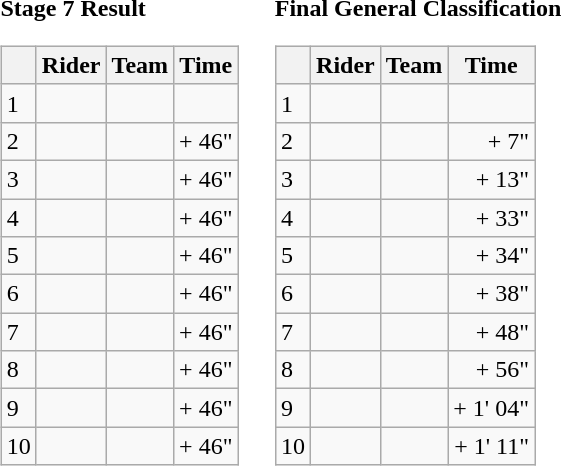<table>
<tr>
<td><strong>Stage 7 Result</strong><br><table class="wikitable">
<tr>
<th></th>
<th>Rider</th>
<th>Team</th>
<th>Time</th>
</tr>
<tr>
<td>1</td>
<td></td>
<td></td>
<td style="text-align:right;"></td>
</tr>
<tr>
<td>2</td>
<td></td>
<td></td>
<td style="text-align:right;">+ 46"</td>
</tr>
<tr>
<td>3</td>
<td></td>
<td></td>
<td style="text-align:right;">+ 46"</td>
</tr>
<tr>
<td>4</td>
<td></td>
<td></td>
<td style="text-align:right;">+ 46"</td>
</tr>
<tr>
<td>5</td>
<td></td>
<td></td>
<td style="text-align:right;">+ 46"</td>
</tr>
<tr>
<td>6</td>
<td></td>
<td></td>
<td style="text-align:right;">+ 46"</td>
</tr>
<tr>
<td>7</td>
<td></td>
<td></td>
<td style="text-align:right;">+ 46"</td>
</tr>
<tr>
<td>8</td>
<td></td>
<td></td>
<td style="text-align:right;">+ 46"</td>
</tr>
<tr>
<td>9</td>
<td></td>
<td></td>
<td style="text-align:right;">+ 46"</td>
</tr>
<tr>
<td>10</td>
<td></td>
<td></td>
<td style="text-align:right;">+ 46"</td>
</tr>
</table>
</td>
<td></td>
<td><strong>Final General Classification</strong><br><table class="wikitable">
<tr>
<th></th>
<th>Rider</th>
<th>Team</th>
<th>Time</th>
</tr>
<tr>
<td>1</td>
<td> </td>
<td></td>
<td style="text-align:right;"></td>
</tr>
<tr>
<td>2</td>
<td></td>
<td></td>
<td style="text-align:right;">+ 7"</td>
</tr>
<tr>
<td>3</td>
<td> </td>
<td></td>
<td style="text-align:right;">+ 13"</td>
</tr>
<tr>
<td>4</td>
<td></td>
<td></td>
<td style="text-align:right;">+ 33"</td>
</tr>
<tr>
<td>5</td>
<td></td>
<td></td>
<td style="text-align:right;">+ 34"</td>
</tr>
<tr>
<td>6</td>
<td></td>
<td></td>
<td style="text-align:right;">+ 38"</td>
</tr>
<tr>
<td>7</td>
<td></td>
<td></td>
<td style="text-align:right;">+ 48"</td>
</tr>
<tr>
<td>8</td>
<td></td>
<td></td>
<td style="text-align:right;">+ 56"</td>
</tr>
<tr>
<td>9</td>
<td></td>
<td></td>
<td style="text-align:right;">+ 1' 04"</td>
</tr>
<tr>
<td>10</td>
<td></td>
<td></td>
<td style="text-align:right;">+ 1' 11"</td>
</tr>
</table>
</td>
</tr>
</table>
